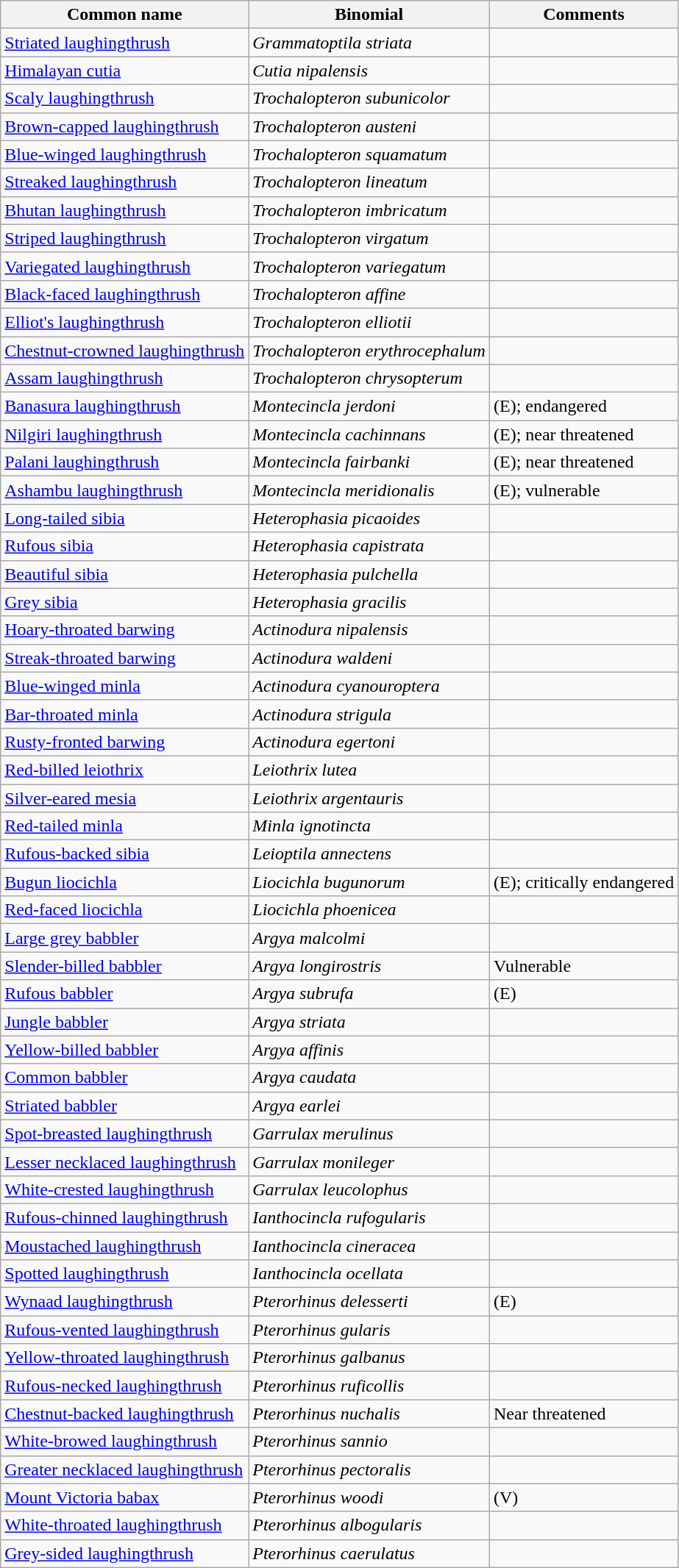<table class="wikitable">
<tr>
<th>Common name</th>
<th>Binomial</th>
<th>Comments</th>
</tr>
<tr>
<td><a href='#'>Striated laughingthrush</a></td>
<td><em>Grammatoptila striata</em></td>
<td></td>
</tr>
<tr>
<td><a href='#'>Himalayan cutia</a></td>
<td><em>Cutia nipalensis</em></td>
<td></td>
</tr>
<tr>
<td><a href='#'>Scaly laughingthrush</a></td>
<td><em>Trochalopteron subunicolor</em></td>
<td></td>
</tr>
<tr>
<td><a href='#'>Brown-capped laughingthrush</a></td>
<td><em>Trochalopteron austeni</em></td>
<td></td>
</tr>
<tr>
<td><a href='#'>Blue-winged laughingthrush</a></td>
<td><em>Trochalopteron squamatum</em></td>
<td></td>
</tr>
<tr>
<td><a href='#'>Streaked laughingthrush</a></td>
<td><em>Trochalopteron lineatum</em></td>
<td></td>
</tr>
<tr>
<td><a href='#'>Bhutan laughingthrush</a></td>
<td><em>Trochalopteron imbricatum</em></td>
<td></td>
</tr>
<tr>
<td><a href='#'>Striped laughingthrush</a></td>
<td><em>Trochalopteron virgatum</em></td>
<td></td>
</tr>
<tr>
<td><a href='#'>Variegated laughingthrush</a></td>
<td><em>Trochalopteron variegatum</em></td>
<td></td>
</tr>
<tr>
<td><a href='#'>Black-faced laughingthrush</a></td>
<td><em>Trochalopteron affine</em></td>
<td></td>
</tr>
<tr>
<td><a href='#'>Elliot's laughingthrush</a></td>
<td><em>Trochalopteron elliotii</em></td>
<td></td>
</tr>
<tr>
<td><a href='#'>Chestnut-crowned laughingthrush</a></td>
<td><em>Trochalopteron erythrocephalum</em></td>
<td></td>
</tr>
<tr>
<td><a href='#'>Assam laughingthrush</a></td>
<td><em>Trochalopteron chrysopterum</em></td>
<td></td>
</tr>
<tr>
<td><a href='#'>Banasura laughingthrush</a></td>
<td><em>Montecincla jerdoni</em></td>
<td>(E); endangered</td>
</tr>
<tr>
<td><a href='#'>Nilgiri laughingthrush</a></td>
<td><em>Montecincla cachinnans</em></td>
<td>(E); near threatened</td>
</tr>
<tr>
<td><a href='#'>Palani laughingthrush</a></td>
<td><em>Montecincla fairbanki</em></td>
<td>(E); near threatened</td>
</tr>
<tr>
<td><a href='#'>Ashambu laughingthrush</a></td>
<td><em>Montecincla meridionalis</em></td>
<td>(E); vulnerable</td>
</tr>
<tr>
<td><a href='#'>Long-tailed sibia</a></td>
<td><em>Heterophasia picaoides</em></td>
<td></td>
</tr>
<tr>
<td><a href='#'>Rufous sibia</a></td>
<td><em>Heterophasia capistrata</em></td>
<td></td>
</tr>
<tr>
<td><a href='#'>Beautiful sibia</a></td>
<td><em>Heterophasia pulchella</em></td>
<td></td>
</tr>
<tr>
<td><a href='#'>Grey sibia</a></td>
<td><em>Heterophasia gracilis</em></td>
<td></td>
</tr>
<tr>
<td><a href='#'>Hoary-throated barwing</a></td>
<td><em>Actinodura nipalensis</em></td>
<td></td>
</tr>
<tr>
<td><a href='#'>Streak-throated barwing</a></td>
<td><em>Actinodura waldeni</em></td>
<td></td>
</tr>
<tr>
<td><a href='#'>Blue-winged minla</a></td>
<td><em>Actinodura cyanouroptera</em></td>
<td></td>
</tr>
<tr>
<td><a href='#'>Bar-throated minla</a></td>
<td><em>Actinodura strigula</em></td>
<td></td>
</tr>
<tr>
<td><a href='#'>Rusty-fronted barwing</a></td>
<td><em>Actinodura egertoni</em></td>
<td></td>
</tr>
<tr>
<td><a href='#'>Red-billed leiothrix</a></td>
<td><em>Leiothrix lutea</em></td>
<td></td>
</tr>
<tr>
<td><a href='#'>Silver-eared mesia</a></td>
<td><em>Leiothrix argentauris</em></td>
<td></td>
</tr>
<tr>
<td><a href='#'>Red-tailed minla</a></td>
<td><em>Minla ignotincta</em></td>
<td></td>
</tr>
<tr>
<td><a href='#'>Rufous-backed sibia</a></td>
<td><em>Leioptila annectens</em></td>
<td></td>
</tr>
<tr>
<td><a href='#'>Bugun liocichla</a></td>
<td><em>Liocichla bugunorum</em></td>
<td>(E); critically endangered</td>
</tr>
<tr>
<td><a href='#'>Red-faced liocichla</a></td>
<td><em>Liocichla phoenicea</em></td>
<td></td>
</tr>
<tr>
<td><a href='#'>Large grey babbler</a></td>
<td><em>Argya malcolmi</em></td>
<td></td>
</tr>
<tr>
<td><a href='#'>Slender-billed babbler</a></td>
<td><em>Argya longirostris</em></td>
<td>Vulnerable</td>
</tr>
<tr>
<td><a href='#'>Rufous babbler</a></td>
<td><em>Argya subrufa</em></td>
<td>(E)</td>
</tr>
<tr>
<td><a href='#'>Jungle babbler</a></td>
<td><em>Argya striata</em></td>
<td></td>
</tr>
<tr>
<td><a href='#'>Yellow-billed babbler</a></td>
<td><em>Argya affinis</em></td>
<td></td>
</tr>
<tr>
<td><a href='#'>Common babbler</a></td>
<td><em>Argya caudata</em></td>
<td></td>
</tr>
<tr>
<td><a href='#'>Striated babbler</a></td>
<td><em>Argya earlei</em></td>
<td></td>
</tr>
<tr>
<td><a href='#'>Spot-breasted laughingthrush</a></td>
<td><em>Garrulax merulinus</em></td>
<td></td>
</tr>
<tr>
<td><a href='#'>Lesser necklaced laughingthrush</a></td>
<td><em>Garrulax monileger</em></td>
<td></td>
</tr>
<tr>
<td><a href='#'>White-crested laughingthrush</a></td>
<td><em>Garrulax leucolophus</em></td>
<td></td>
</tr>
<tr>
<td><a href='#'>Rufous-chinned laughingthrush</a></td>
<td><em>Ianthocincla rufogularis</em></td>
<td></td>
</tr>
<tr>
<td><a href='#'>Moustached laughingthrush</a></td>
<td><em>Ianthocincla cineracea</em></td>
<td></td>
</tr>
<tr>
<td><a href='#'>Spotted laughingthrush</a></td>
<td><em>Ianthocincla ocellata</em></td>
<td></td>
</tr>
<tr>
<td><a href='#'>Wynaad laughingthrush</a></td>
<td><em>Pterorhinus delesserti</em></td>
<td>(E)</td>
</tr>
<tr>
<td><a href='#'>Rufous-vented laughingthrush</a></td>
<td><em>Pterorhinus gularis</em></td>
<td></td>
</tr>
<tr>
<td><a href='#'>Yellow-throated laughingthrush</a></td>
<td><em>Pterorhinus galbanus</em></td>
<td></td>
</tr>
<tr>
<td><a href='#'>Rufous-necked laughingthrush</a></td>
<td><em>Pterorhinus ruficollis</em></td>
<td></td>
</tr>
<tr>
<td><a href='#'>Chestnut-backed laughingthrush</a></td>
<td><em>Pterorhinus nuchalis</em></td>
<td>Near threatened</td>
</tr>
<tr>
<td><a href='#'>White-browed laughingthrush</a></td>
<td><em>Pterorhinus sannio</em></td>
<td></td>
</tr>
<tr>
<td><a href='#'>Greater necklaced laughingthrush</a></td>
<td><em>Pterorhinus pectoralis</em></td>
<td></td>
</tr>
<tr>
<td><a href='#'>Mount Victoria babax</a></td>
<td><em>Pterorhinus woodi</em></td>
<td>(V)</td>
</tr>
<tr>
<td><a href='#'>White-throated laughingthrush</a></td>
<td><em>Pterorhinus albogularis</em></td>
<td></td>
</tr>
<tr>
<td><a href='#'>Grey-sided laughingthrush</a></td>
<td><em>Pterorhinus caerulatus</em></td>
<td></td>
</tr>
</table>
